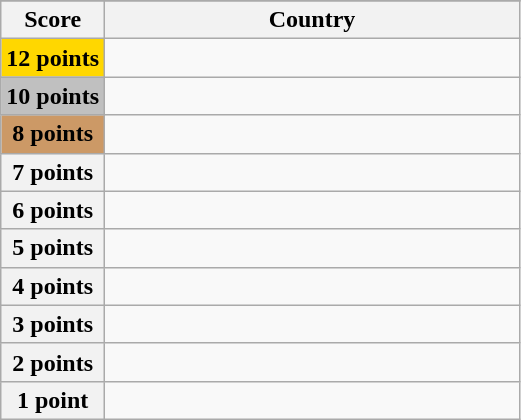<table class="wikitable">
<tr>
</tr>
<tr>
<th scope="col" width="20%">Score</th>
<th scope="col">Country</th>
</tr>
<tr>
<th scope="row" style="background:gold">12 points</th>
<td></td>
</tr>
<tr>
<th scope="row" style="background:silver">10 points</th>
<td></td>
</tr>
<tr>
<th scope="row" style="background:#CC9966">8 points</th>
<td></td>
</tr>
<tr>
<th scope="row">7 points</th>
<td></td>
</tr>
<tr>
<th scope="row">6 points</th>
<td></td>
</tr>
<tr>
<th scope="row">5 points</th>
<td></td>
</tr>
<tr>
<th scope="row">4 points</th>
<td></td>
</tr>
<tr>
<th scope="row">3 points</th>
<td></td>
</tr>
<tr>
<th scope="row">2 points</th>
<td></td>
</tr>
<tr>
<th scope="row">1 point</th>
<td></td>
</tr>
</table>
